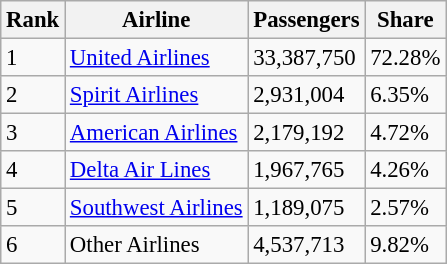<table class="wikitable sortable" style="font-size: 95%">
<tr>
<th>Rank</th>
<th>Airline</th>
<th>Passengers</th>
<th>Share</th>
</tr>
<tr>
<td>1</td>
<td><a href='#'>United Airlines</a></td>
<td>33,387,750</td>
<td>72.28%</td>
</tr>
<tr>
<td>2</td>
<td><a href='#'>Spirit Airlines</a></td>
<td>2,931,004</td>
<td>6.35%</td>
</tr>
<tr>
<td>3</td>
<td><a href='#'>American Airlines</a></td>
<td>2,179,192</td>
<td>4.72%</td>
</tr>
<tr>
<td>4</td>
<td><a href='#'>Delta Air Lines</a></td>
<td>1,967,765</td>
<td>4.26%</td>
</tr>
<tr>
<td>5</td>
<td><a href='#'>Southwest Airlines</a></td>
<td>1,189,075</td>
<td>2.57%</td>
</tr>
<tr>
<td>6</td>
<td>Other Airlines</td>
<td>4,537,713</td>
<td>9.82%</td>
</tr>
</table>
